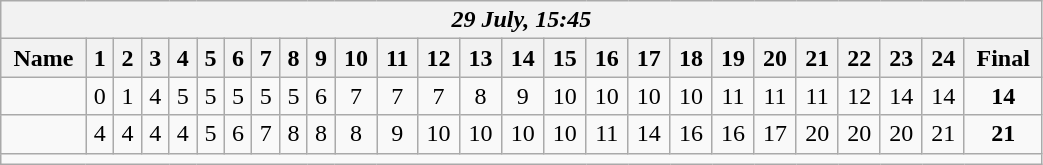<table class=wikitable style="text-align:center; width: 55%">
<tr>
<th colspan=26><em>29 July, 15:45</em></th>
</tr>
<tr>
<th>Name</th>
<th>1</th>
<th>2</th>
<th>3</th>
<th>4</th>
<th>5</th>
<th>6</th>
<th>7</th>
<th>8</th>
<th>9</th>
<th>10</th>
<th>11</th>
<th>12</th>
<th>13</th>
<th>14</th>
<th>15</th>
<th>16</th>
<th>17</th>
<th>18</th>
<th>19</th>
<th>20</th>
<th>21</th>
<th>22</th>
<th>23</th>
<th>24</th>
<th>Final</th>
</tr>
<tr>
<td align=left></td>
<td>0</td>
<td>1</td>
<td>4</td>
<td>5</td>
<td>5</td>
<td>5</td>
<td>5</td>
<td>5</td>
<td>6</td>
<td>7</td>
<td>7</td>
<td>7</td>
<td>8</td>
<td>9</td>
<td>10</td>
<td>10</td>
<td>10</td>
<td>10</td>
<td>11</td>
<td>11</td>
<td>11</td>
<td>12</td>
<td>14</td>
<td>14</td>
<td><strong>14</strong></td>
</tr>
<tr>
<td align=left><strong></strong></td>
<td>4</td>
<td>4</td>
<td>4</td>
<td>4</td>
<td>5</td>
<td>6</td>
<td>7</td>
<td>8</td>
<td>8</td>
<td>8</td>
<td>9</td>
<td>10</td>
<td>10</td>
<td>10</td>
<td>10</td>
<td>11</td>
<td>14</td>
<td>16</td>
<td>16</td>
<td>17</td>
<td>20</td>
<td>20</td>
<td>20</td>
<td>21</td>
<td><strong>21</strong></td>
</tr>
<tr>
<td colspan=26></td>
</tr>
</table>
